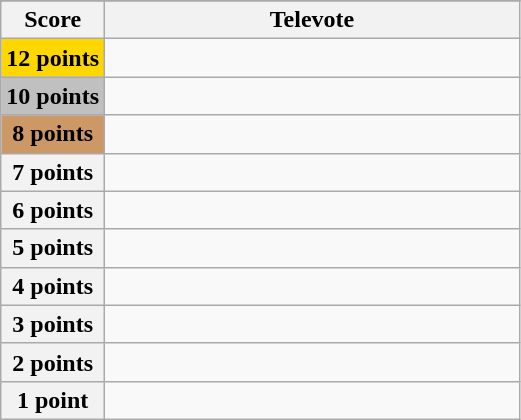<table class="wikitable">
<tr>
</tr>
<tr>
<th scope="col" width="20%">Score</th>
<th scope="col">Televote</th>
</tr>
<tr>
<th scope="row" style="background:gold">12 points</th>
<td></td>
</tr>
<tr>
<th scope="row" style="background:silver">10 points</th>
<td></td>
</tr>
<tr>
<th scope="row" style="background:#CC9966">8 points</th>
<td></td>
</tr>
<tr>
<th scope="row">7 points</th>
<td></td>
</tr>
<tr>
<th scope="row">6 points</th>
<td></td>
</tr>
<tr>
<th scope="row">5 points</th>
<td></td>
</tr>
<tr>
<th scope="row">4 points</th>
<td></td>
</tr>
<tr>
<th scope="row">3 points</th>
<td></td>
</tr>
<tr>
<th scope="row">2 points</th>
<td></td>
</tr>
<tr>
<th scope="row">1 point</th>
<td></td>
</tr>
</table>
